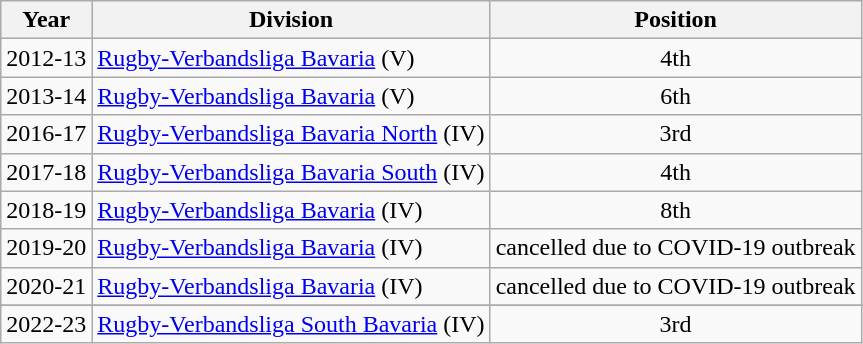<table class="wikitable">
<tr>
<th>Year</th>
<th>Division</th>
<th>Position</th>
</tr>
<tr align="center">
<td>2012-13</td>
<td align="left"><a href='#'>Rugby-Verbandsliga Bavaria</a> (V)</td>
<td>4th</td>
</tr>
<tr align="center">
<td>2013-14</td>
<td align="left"><a href='#'>Rugby-Verbandsliga Bavaria</a> (V)</td>
<td>6th</td>
</tr>
<tr align="center">
<td>2016-17</td>
<td align="left"><a href='#'>Rugby-Verbandsliga Bavaria North</a> (IV)</td>
<td>3rd</td>
</tr>
<tr align="center">
<td>2017-18</td>
<td align="left"><a href='#'>Rugby-Verbandsliga Bavaria South</a> (IV)</td>
<td>4th</td>
</tr>
<tr align="center">
<td>2018-19</td>
<td align="left"><a href='#'>Rugby-Verbandsliga Bavaria</a> (IV)</td>
<td>8th</td>
</tr>
<tr align="center">
<td>2019-20</td>
<td align="left"><a href='#'>Rugby-Verbandsliga Bavaria</a> (IV)</td>
<td>cancelled due to COVID-19 outbreak</td>
</tr>
<tr align="center">
<td>2020-21</td>
<td align="left"><a href='#'>Rugby-Verbandsliga Bavaria</a> (IV)</td>
<td>cancelled due to COVID-19 outbreak</td>
</tr>
<tr align="center">
</tr>
<tr align="center">
<td>2022-23</td>
<td align="left"><a href='#'>Rugby-Verbandsliga South Bavaria</a> (IV)</td>
<td>3rd</td>
</tr>
</table>
